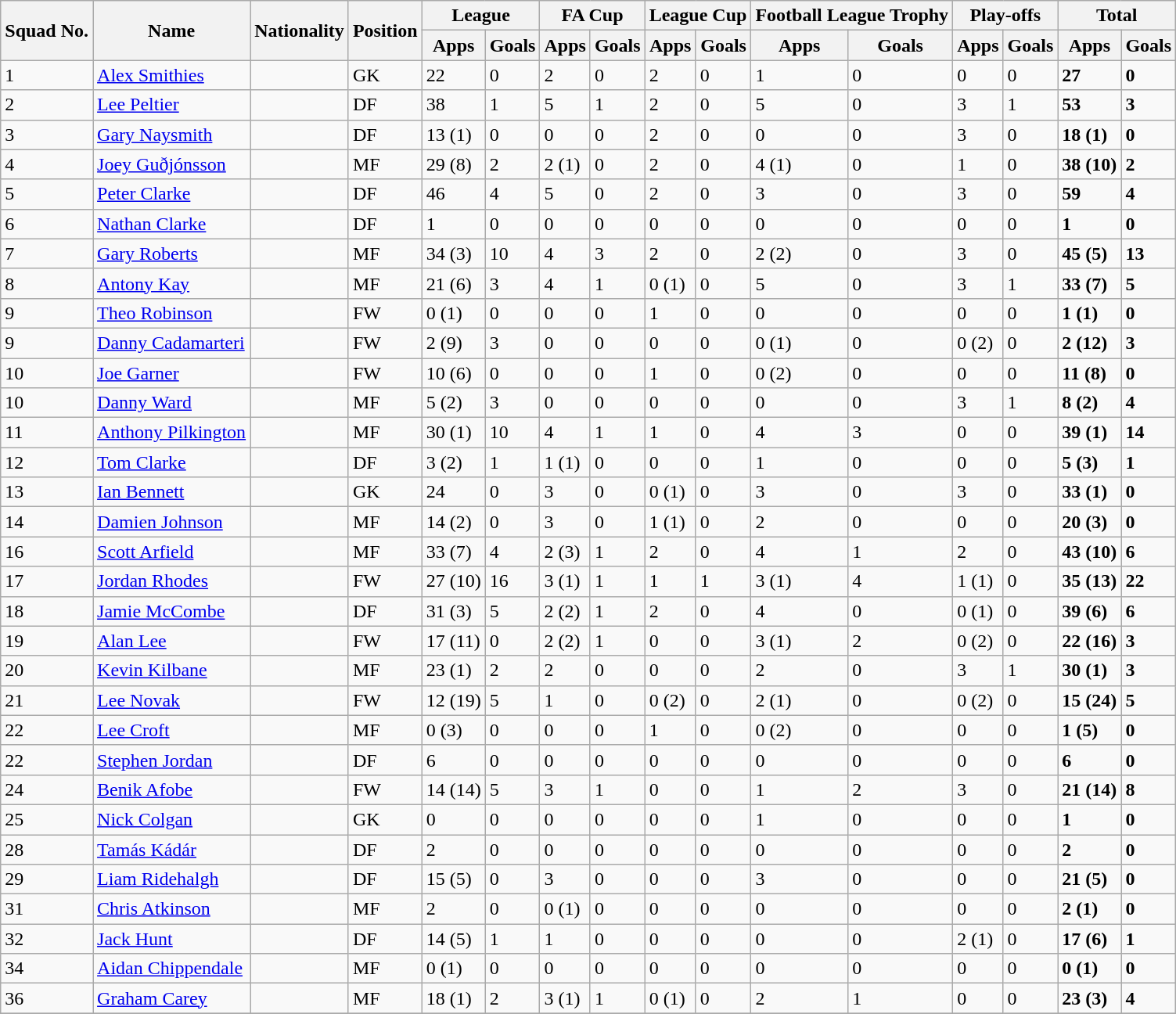<table class="wikitable sortable">
<tr>
<th scope=col rowspan=2>Squad No.</th>
<th scope=col rowspan=2>Name</th>
<th scope=col rowspan=2>Nationality</th>
<th scope=col rowspan=2>Position</th>
<th colspan=2>League</th>
<th colspan=2>FA Cup</th>
<th colspan=2>League Cup</th>
<th colspan=2>Football League Trophy</th>
<th colspan=2>Play-offs</th>
<th colspan=2>Total</th>
</tr>
<tr>
<th>Apps</th>
<th>Goals</th>
<th>Apps</th>
<th>Goals</th>
<th>Apps</th>
<th>Goals</th>
<th>Apps</th>
<th>Goals</th>
<th>Apps</th>
<th>Goals</th>
<th>Apps</th>
<th>Goals</th>
</tr>
<tr>
<td>1</td>
<td><a href='#'>Alex Smithies</a></td>
<td></td>
<td>GK</td>
<td>22</td>
<td>0</td>
<td>2</td>
<td>0</td>
<td>2</td>
<td>0</td>
<td>1</td>
<td>0</td>
<td>0</td>
<td>0</td>
<td><strong>27</strong></td>
<td><strong>0</strong></td>
</tr>
<tr>
<td>2</td>
<td><a href='#'>Lee Peltier</a></td>
<td></td>
<td>DF</td>
<td>38</td>
<td>1</td>
<td>5</td>
<td>1</td>
<td>2</td>
<td>0</td>
<td>5</td>
<td>0</td>
<td>3</td>
<td>1</td>
<td><strong>53</strong></td>
<td><strong>3</strong></td>
</tr>
<tr>
<td>3</td>
<td><a href='#'>Gary Naysmith</a></td>
<td></td>
<td>DF</td>
<td>13 (1)</td>
<td>0</td>
<td>0</td>
<td>0</td>
<td>2</td>
<td>0</td>
<td>0</td>
<td>0</td>
<td>3</td>
<td>0</td>
<td><strong>18 (1)</strong></td>
<td><strong>0</strong></td>
</tr>
<tr>
<td>4</td>
<td><a href='#'>Joey Guðjónsson</a></td>
<td></td>
<td>MF</td>
<td>29 (8)</td>
<td>2</td>
<td>2 (1)</td>
<td>0</td>
<td>2</td>
<td>0</td>
<td>4 (1)</td>
<td>0</td>
<td>1</td>
<td>0</td>
<td><strong>38 (10)</strong></td>
<td><strong>2</strong></td>
</tr>
<tr>
<td>5</td>
<td><a href='#'>Peter Clarke</a></td>
<td></td>
<td>DF</td>
<td>46</td>
<td>4</td>
<td>5</td>
<td>0</td>
<td>2</td>
<td>0</td>
<td>3</td>
<td>0</td>
<td>3</td>
<td>0</td>
<td><strong>59</strong></td>
<td><strong>4</strong></td>
</tr>
<tr>
<td>6</td>
<td><a href='#'>Nathan Clarke</a></td>
<td></td>
<td>DF</td>
<td>1</td>
<td>0</td>
<td>0</td>
<td>0</td>
<td>0</td>
<td>0</td>
<td>0</td>
<td>0</td>
<td>0</td>
<td>0</td>
<td><strong>1</strong></td>
<td><strong>0</strong></td>
</tr>
<tr>
<td>7</td>
<td><a href='#'>Gary Roberts</a></td>
<td></td>
<td>MF</td>
<td>34 (3)</td>
<td>10</td>
<td>4</td>
<td>3</td>
<td>2</td>
<td>0</td>
<td>2 (2)</td>
<td>0</td>
<td>3</td>
<td>0</td>
<td><strong>45 (5)</strong></td>
<td><strong>13</strong></td>
</tr>
<tr>
<td>8</td>
<td><a href='#'>Antony Kay</a></td>
<td></td>
<td>MF</td>
<td>21 (6)</td>
<td>3</td>
<td>4</td>
<td>1</td>
<td>0 (1)</td>
<td>0</td>
<td>5</td>
<td>0</td>
<td>3</td>
<td>1</td>
<td><strong>33 (7)</strong></td>
<td><strong>5</strong></td>
</tr>
<tr>
<td>9</td>
<td><a href='#'>Theo Robinson</a></td>
<td></td>
<td>FW</td>
<td>0 (1)</td>
<td>0</td>
<td>0</td>
<td>0</td>
<td>1</td>
<td>0</td>
<td>0</td>
<td>0</td>
<td>0</td>
<td>0</td>
<td><strong>1 (1)</strong></td>
<td><strong>0</strong></td>
</tr>
<tr>
<td>9</td>
<td><a href='#'>Danny Cadamarteri</a></td>
<td></td>
<td>FW</td>
<td>2 (9)</td>
<td>3</td>
<td>0</td>
<td>0</td>
<td>0</td>
<td>0</td>
<td>0 (1)</td>
<td>0</td>
<td>0 (2)</td>
<td>0</td>
<td><strong>2 (12)</strong></td>
<td><strong>3</strong></td>
</tr>
<tr>
<td>10</td>
<td><a href='#'>Joe Garner</a></td>
<td></td>
<td>FW</td>
<td>10 (6)</td>
<td>0</td>
<td>0</td>
<td>0</td>
<td>1</td>
<td>0</td>
<td>0 (2)</td>
<td>0</td>
<td>0</td>
<td>0</td>
<td><strong>11 (8)</strong></td>
<td><strong>0</strong></td>
</tr>
<tr>
<td>10</td>
<td><a href='#'>Danny Ward</a></td>
<td></td>
<td>MF</td>
<td>5 (2)</td>
<td>3</td>
<td>0</td>
<td>0</td>
<td>0</td>
<td>0</td>
<td>0</td>
<td>0</td>
<td>3</td>
<td>1</td>
<td><strong>8 (2)</strong></td>
<td><strong>4</strong></td>
</tr>
<tr>
<td>11</td>
<td><a href='#'>Anthony Pilkington</a></td>
<td></td>
<td>MF</td>
<td>30 (1)</td>
<td>10</td>
<td>4</td>
<td>1</td>
<td>1</td>
<td>0</td>
<td>4</td>
<td>3</td>
<td>0</td>
<td>0</td>
<td><strong>39 (1)</strong></td>
<td><strong>14</strong></td>
</tr>
<tr>
<td>12</td>
<td><a href='#'>Tom Clarke</a></td>
<td></td>
<td>DF</td>
<td>3 (2)</td>
<td>1</td>
<td>1 (1)</td>
<td>0</td>
<td>0</td>
<td>0</td>
<td>1</td>
<td>0</td>
<td>0</td>
<td>0</td>
<td><strong>5 (3)</strong></td>
<td><strong>1</strong></td>
</tr>
<tr>
<td>13</td>
<td><a href='#'>Ian Bennett</a></td>
<td></td>
<td>GK</td>
<td>24</td>
<td>0</td>
<td>3</td>
<td>0</td>
<td>0 (1)</td>
<td>0</td>
<td>3</td>
<td>0</td>
<td>3</td>
<td>0</td>
<td><strong>33 (1)</strong></td>
<td><strong>0</strong></td>
</tr>
<tr>
<td>14</td>
<td><a href='#'>Damien Johnson</a></td>
<td></td>
<td>MF</td>
<td>14 (2)</td>
<td>0</td>
<td>3</td>
<td>0</td>
<td>1 (1)</td>
<td>0</td>
<td>2</td>
<td>0</td>
<td>0</td>
<td>0</td>
<td><strong>20 (3)</strong></td>
<td><strong>0</strong></td>
</tr>
<tr>
<td>16</td>
<td><a href='#'>Scott Arfield</a></td>
<td></td>
<td>MF</td>
<td>33 (7)</td>
<td>4</td>
<td>2 (3)</td>
<td>1</td>
<td>2</td>
<td>0</td>
<td>4</td>
<td>1</td>
<td>2</td>
<td>0</td>
<td><strong>43 (10)</strong></td>
<td><strong>6</strong></td>
</tr>
<tr>
<td>17</td>
<td><a href='#'>Jordan Rhodes</a></td>
<td></td>
<td>FW</td>
<td>27 (10)</td>
<td>16</td>
<td>3 (1)</td>
<td>1</td>
<td>1</td>
<td>1</td>
<td>3 (1)</td>
<td>4</td>
<td>1 (1)</td>
<td>0</td>
<td><strong>35 (13)</strong></td>
<td><strong>22</strong></td>
</tr>
<tr>
<td>18</td>
<td><a href='#'>Jamie McCombe</a></td>
<td></td>
<td>DF</td>
<td>31 (3)</td>
<td>5</td>
<td>2 (2)</td>
<td>1</td>
<td>2</td>
<td>0</td>
<td>4</td>
<td>0</td>
<td>0 (1)</td>
<td>0</td>
<td><strong>39 (6)</strong></td>
<td><strong>6</strong></td>
</tr>
<tr>
<td>19</td>
<td><a href='#'>Alan Lee</a></td>
<td></td>
<td>FW</td>
<td>17 (11)</td>
<td>0</td>
<td>2 (2)</td>
<td>1</td>
<td>0</td>
<td>0</td>
<td>3 (1)</td>
<td>2</td>
<td>0 (2)</td>
<td>0</td>
<td><strong>22 (16)</strong></td>
<td><strong>3</strong></td>
</tr>
<tr>
<td>20</td>
<td><a href='#'>Kevin Kilbane</a></td>
<td></td>
<td>MF</td>
<td>23 (1)</td>
<td>2</td>
<td>2</td>
<td>0</td>
<td>0</td>
<td>0</td>
<td>2</td>
<td>0</td>
<td>3</td>
<td>1</td>
<td><strong>30 (1)</strong></td>
<td><strong>3</strong></td>
</tr>
<tr>
<td>21</td>
<td><a href='#'>Lee Novak</a></td>
<td></td>
<td>FW</td>
<td>12 (19)</td>
<td>5</td>
<td>1</td>
<td>0</td>
<td>0 (2)</td>
<td>0</td>
<td>2 (1)</td>
<td>0</td>
<td>0 (2)</td>
<td>0</td>
<td><strong>15 (24)</strong></td>
<td><strong>5</strong></td>
</tr>
<tr>
<td>22</td>
<td><a href='#'>Lee Croft</a></td>
<td></td>
<td>MF</td>
<td>0 (3)</td>
<td>0</td>
<td>0</td>
<td>0</td>
<td>1</td>
<td>0</td>
<td>0 (2)</td>
<td>0</td>
<td>0</td>
<td>0</td>
<td><strong>1 (5)</strong></td>
<td><strong>0</strong></td>
</tr>
<tr>
<td>22</td>
<td><a href='#'>Stephen Jordan</a></td>
<td></td>
<td>DF</td>
<td>6</td>
<td>0</td>
<td>0</td>
<td>0</td>
<td>0</td>
<td>0</td>
<td>0</td>
<td>0</td>
<td>0</td>
<td>0</td>
<td><strong>6</strong></td>
<td><strong>0</strong></td>
</tr>
<tr>
<td>24</td>
<td><a href='#'>Benik Afobe</a></td>
<td></td>
<td>FW</td>
<td>14 (14)</td>
<td>5</td>
<td>3</td>
<td>1</td>
<td>0</td>
<td>0</td>
<td>1</td>
<td>2</td>
<td>3</td>
<td>0</td>
<td><strong>21 (14)</strong></td>
<td><strong>8</strong></td>
</tr>
<tr>
<td>25</td>
<td><a href='#'>Nick Colgan</a></td>
<td></td>
<td>GK</td>
<td>0</td>
<td>0</td>
<td>0</td>
<td>0</td>
<td>0</td>
<td>0</td>
<td>1</td>
<td>0</td>
<td>0</td>
<td>0</td>
<td><strong>1</strong></td>
<td><strong>0</strong></td>
</tr>
<tr>
<td>28</td>
<td><a href='#'>Tamás Kádár</a></td>
<td></td>
<td>DF</td>
<td>2</td>
<td>0</td>
<td>0</td>
<td>0</td>
<td>0</td>
<td>0</td>
<td>0</td>
<td>0</td>
<td>0</td>
<td>0</td>
<td><strong>2</strong></td>
<td><strong>0</strong></td>
</tr>
<tr>
<td>29</td>
<td><a href='#'>Liam Ridehalgh</a></td>
<td></td>
<td>DF</td>
<td>15 (5)</td>
<td>0</td>
<td>3</td>
<td>0</td>
<td>0</td>
<td>0</td>
<td>3</td>
<td>0</td>
<td>0</td>
<td>0</td>
<td><strong>21 (5)</strong></td>
<td><strong>0</strong></td>
</tr>
<tr>
<td>31</td>
<td><a href='#'>Chris Atkinson</a></td>
<td></td>
<td>MF</td>
<td>2</td>
<td>0</td>
<td>0 (1)</td>
<td>0</td>
<td>0</td>
<td>0</td>
<td>0</td>
<td>0</td>
<td>0</td>
<td>0</td>
<td><strong>2 (1)</strong></td>
<td><strong>0</strong></td>
</tr>
<tr>
<td>32</td>
<td><a href='#'>Jack Hunt</a></td>
<td></td>
<td>DF</td>
<td>14 (5)</td>
<td>1</td>
<td>1</td>
<td>0</td>
<td>0</td>
<td>0</td>
<td>0</td>
<td>0</td>
<td>2 (1)</td>
<td>0</td>
<td><strong>17 (6)</strong></td>
<td><strong>1</strong></td>
</tr>
<tr>
<td>34</td>
<td><a href='#'>Aidan Chippendale</a></td>
<td></td>
<td>MF</td>
<td>0 (1)</td>
<td>0</td>
<td>0</td>
<td>0</td>
<td>0</td>
<td>0</td>
<td>0</td>
<td>0</td>
<td>0</td>
<td>0</td>
<td><strong>0 (1)</strong></td>
<td><strong>0</strong></td>
</tr>
<tr>
<td>36</td>
<td><a href='#'>Graham Carey</a></td>
<td></td>
<td>MF</td>
<td>18 (1)</td>
<td>2</td>
<td>3 (1)</td>
<td>1</td>
<td>0 (1)</td>
<td>0</td>
<td>2</td>
<td>1</td>
<td>0</td>
<td>0</td>
<td><strong>23 (3)</strong></td>
<td><strong>4</strong></td>
</tr>
<tr>
</tr>
</table>
